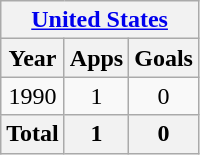<table class="wikitable" style="text-align:center">
<tr>
<th colspan=3><a href='#'>United States</a></th>
</tr>
<tr>
<th>Year</th>
<th>Apps</th>
<th>Goals</th>
</tr>
<tr>
<td>1990</td>
<td>1</td>
<td>0</td>
</tr>
<tr>
<th>Total</th>
<th>1</th>
<th>0</th>
</tr>
</table>
